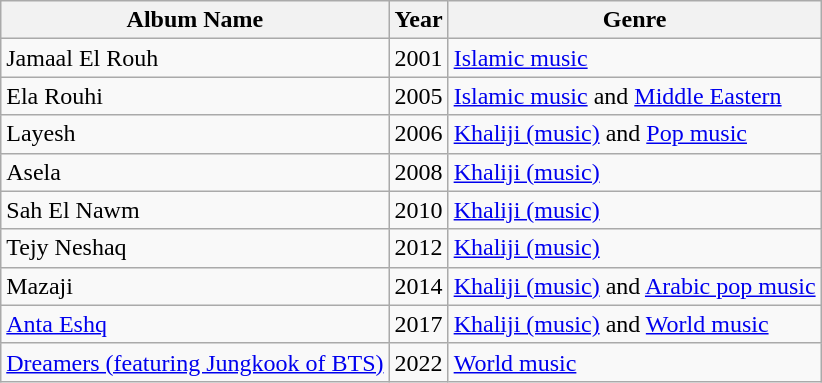<table class="wikitable">
<tr>
<th>Album Name</th>
<th>Year</th>
<th>Genre</th>
</tr>
<tr>
<td>Jamaal El Rouh</td>
<td>2001</td>
<td><a href='#'>Islamic music</a></td>
</tr>
<tr>
<td>Ela Rouhi</td>
<td>2005</td>
<td><a href='#'>Islamic music</a> and <a href='#'>Middle Eastern</a></td>
</tr>
<tr>
<td>Layesh</td>
<td>2006</td>
<td><a href='#'>Khaliji (music)</a> and <a href='#'>Pop music</a></td>
</tr>
<tr>
<td>Asela</td>
<td>2008</td>
<td><a href='#'>Khaliji (music)</a></td>
</tr>
<tr>
<td>Sah El Nawm</td>
<td>2010</td>
<td><a href='#'>Khaliji (music)</a></td>
</tr>
<tr>
<td>Tejy Neshaq</td>
<td>2012</td>
<td><a href='#'>Khaliji (music)</a></td>
</tr>
<tr>
<td>Mazaji</td>
<td>2014</td>
<td><a href='#'>Khaliji (music)</a> and <a href='#'>Arabic pop music</a></td>
</tr>
<tr>
<td><a href='#'>Anta Eshq</a></td>
<td>2017</td>
<td><a href='#'>Khaliji (music)</a> and <a href='#'>World music</a></td>
</tr>
<tr>
<td><a href='#'>Dreamers (featuring Jungkook of BTS)</a></td>
<td>2022</td>
<td><a href='#'>World music</a></td>
</tr>
</table>
